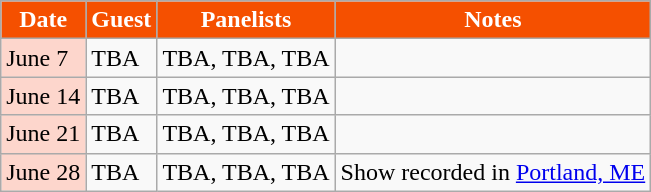<table class="wikitable">
<tr>
<th style="background:#f55000;color:#FFFFFF;">Date</th>
<th style="background:#f55000;color:#FFFFFF;">Guest</th>
<th style="background:#f55000;color:#FFFFFF;">Panelists</th>
<th style="background:#f55000;color:#FFFFFF;">Notes</th>
</tr>
<tr>
<td style="background:#FDD6CC;color:#000000;">June 7</td>
<td>TBA</td>
<td>TBA, TBA, TBA</td>
<td></td>
</tr>
<tr>
<td style="background:#FDD6CC;color:#000000;">June 14</td>
<td>TBA</td>
<td>TBA, TBA, TBA</td>
<td></td>
</tr>
<tr>
<td style="background:#FDD6CC;color:#000000;">June 21</td>
<td>TBA</td>
<td>TBA, TBA, TBA</td>
<td></td>
</tr>
<tr>
<td style="background:#FDD6CC;color:#000000;">June 28</td>
<td>TBA</td>
<td>TBA, TBA, TBA</td>
<td>Show recorded in <a href='#'>Portland, ME</a> </td>
</tr>
</table>
